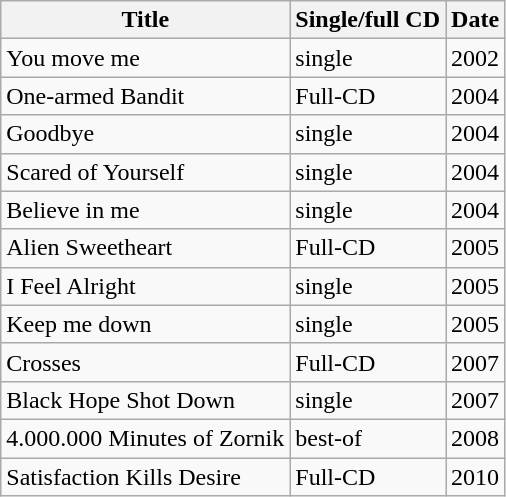<table class="wikitable">
<tr>
<th>Title</th>
<th>Single/full CD</th>
<th>Date</th>
</tr>
<tr>
<td>You move me</td>
<td>single</td>
<td>2002</td>
</tr>
<tr>
<td>One-armed Bandit</td>
<td>Full-CD</td>
<td>2004</td>
</tr>
<tr>
<td>Goodbye</td>
<td>single</td>
<td>2004</td>
</tr>
<tr>
<td>Scared of Yourself</td>
<td>single</td>
<td>2004</td>
</tr>
<tr>
<td>Believe in me</td>
<td>single</td>
<td>2004</td>
</tr>
<tr>
<td>Alien Sweetheart</td>
<td>Full-CD</td>
<td>2005</td>
</tr>
<tr>
<td>I Feel Alright</td>
<td>single</td>
<td>2005</td>
</tr>
<tr>
<td>Keep me down</td>
<td>single</td>
<td>2005</td>
</tr>
<tr>
<td>Crosses</td>
<td>Full-CD</td>
<td>2007</td>
</tr>
<tr>
<td>Black Hope Shot Down</td>
<td>single</td>
<td>2007</td>
</tr>
<tr>
<td>4.000.000 Minutes of Zornik</td>
<td>best-of</td>
<td>2008</td>
</tr>
<tr>
<td>Satisfaction Kills Desire</td>
<td>Full-CD</td>
<td>2010</td>
</tr>
</table>
